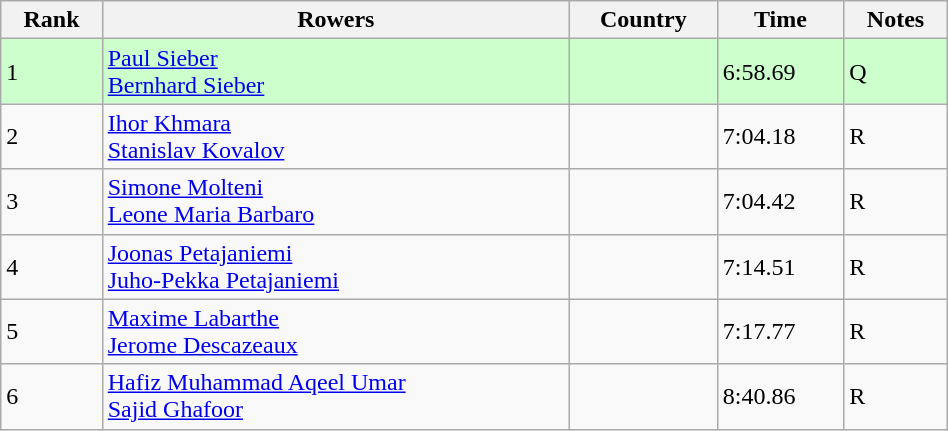<table class="wikitable" width=50%>
<tr>
<th>Rank</th>
<th>Rowers</th>
<th>Country</th>
<th>Time</th>
<th>Notes</th>
</tr>
<tr bgcolor=ccffcc>
<td>1</td>
<td><a href='#'>Paul Sieber</a><br><a href='#'>Bernhard Sieber</a></td>
<td></td>
<td>6:58.69</td>
<td>Q</td>
</tr>
<tr>
<td>2</td>
<td><a href='#'>Ihor Khmara</a><br><a href='#'>Stanislav Kovalov</a></td>
<td></td>
<td>7:04.18</td>
<td>R</td>
</tr>
<tr>
<td>3</td>
<td><a href='#'>Simone Molteni</a><br><a href='#'>Leone Maria Barbaro</a></td>
<td></td>
<td>7:04.42</td>
<td>R</td>
</tr>
<tr>
<td>4</td>
<td><a href='#'>Joonas Petajaniemi</a><br><a href='#'>Juho-Pekka Petajaniemi</a></td>
<td></td>
<td>7:14.51</td>
<td>R</td>
</tr>
<tr>
<td>5</td>
<td><a href='#'>Maxime Labarthe</a><br><a href='#'>Jerome Descazeaux</a></td>
<td></td>
<td>7:17.77</td>
<td>R</td>
</tr>
<tr>
<td>6</td>
<td><a href='#'>Hafiz Muhammad Aqeel Umar</a><br><a href='#'>Sajid Ghafoor</a></td>
<td></td>
<td>8:40.86</td>
<td>R</td>
</tr>
</table>
